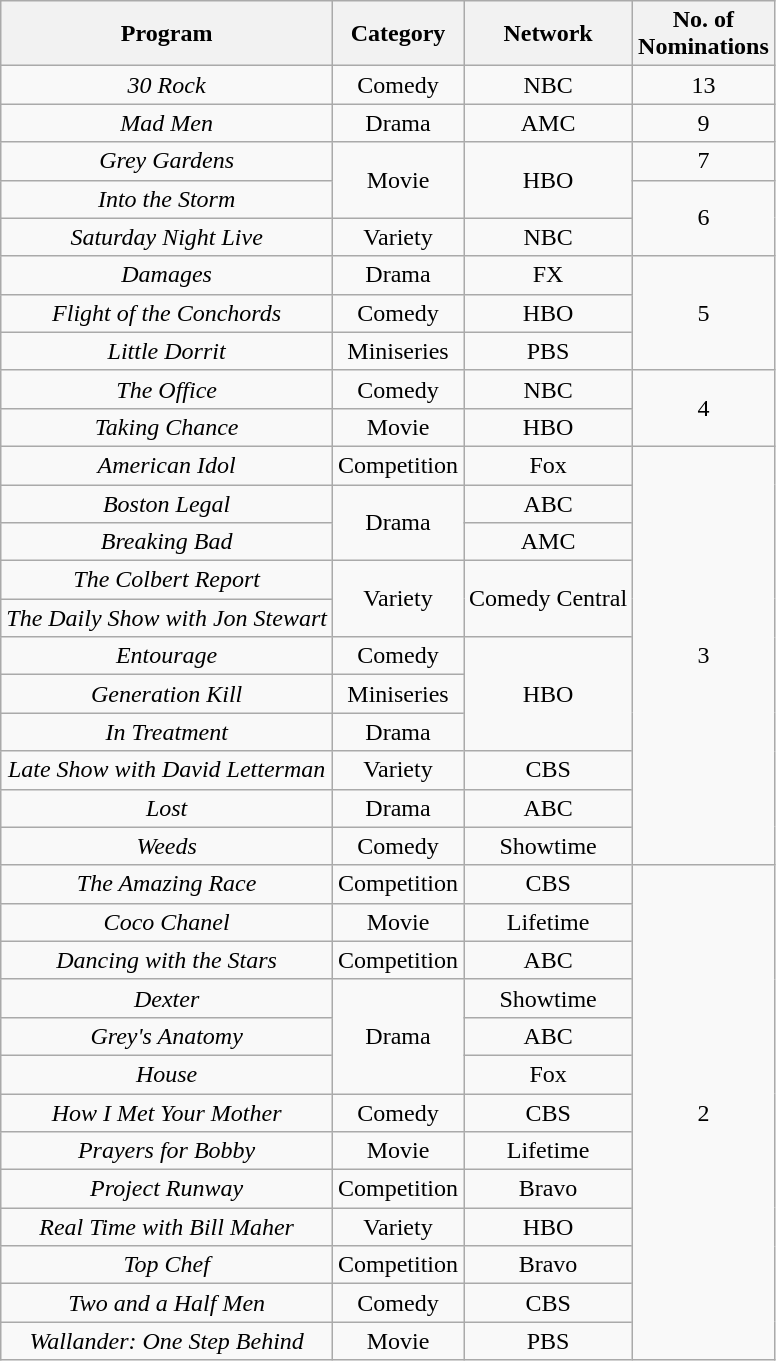<table class="wikitable">
<tr>
<th>Program</th>
<th>Category</th>
<th>Network</th>
<th>No. of<br>Nominations</th>
</tr>
<tr style="text-align:center">
<td><em>30 Rock</em></td>
<td>Comedy</td>
<td>NBC</td>
<td>13</td>
</tr>
<tr style="text-align:center">
<td><em>Mad Men</em></td>
<td>Drama</td>
<td>AMC</td>
<td>9</td>
</tr>
<tr style="text-align:center">
<td><em>Grey Gardens</em></td>
<td rowspan="2">Movie</td>
<td rowspan="2">HBO</td>
<td>7</td>
</tr>
<tr style="text-align:center">
<td><em>Into the Storm</em></td>
<td rowspan="2">6</td>
</tr>
<tr style="text-align:center">
<td><em>Saturday Night Live</em></td>
<td>Variety</td>
<td>NBC</td>
</tr>
<tr style="text-align:center">
<td><em>Damages</em></td>
<td>Drama</td>
<td>FX</td>
<td rowspan="3">5</td>
</tr>
<tr style="text-align:center">
<td><em>Flight of the Conchords</em></td>
<td>Comedy</td>
<td>HBO</td>
</tr>
<tr style="text-align:center">
<td><em>Little Dorrit</em></td>
<td>Miniseries</td>
<td>PBS</td>
</tr>
<tr style="text-align:center">
<td><em>The Office</em></td>
<td>Comedy</td>
<td>NBC</td>
<td rowspan="2">4</td>
</tr>
<tr style="text-align:center">
<td><em>Taking Chance</em></td>
<td>Movie</td>
<td>HBO</td>
</tr>
<tr style="text-align:center">
<td><em>American Idol</em></td>
<td>Competition</td>
<td>Fox</td>
<td rowspan="11">3</td>
</tr>
<tr style="text-align:center">
<td><em>Boston Legal</em></td>
<td rowspan="2">Drama</td>
<td>ABC</td>
</tr>
<tr style="text-align:center">
<td><em>Breaking Bad</em></td>
<td>AMC</td>
</tr>
<tr style="text-align:center">
<td><em>The Colbert Report</em></td>
<td rowspan="2">Variety</td>
<td rowspan="2">Comedy Central</td>
</tr>
<tr style="text-align:center">
<td><em>The Daily Show with Jon Stewart</em></td>
</tr>
<tr style="text-align:center">
<td><em>Entourage</em></td>
<td>Comedy</td>
<td rowspan="3">HBO</td>
</tr>
<tr style="text-align:center">
<td><em>Generation Kill</em></td>
<td>Miniseries</td>
</tr>
<tr style="text-align:center">
<td><em>In Treatment</em></td>
<td>Drama</td>
</tr>
<tr style="text-align:center">
<td><em>Late Show with David Letterman</em></td>
<td>Variety</td>
<td>CBS</td>
</tr>
<tr style="text-align:center">
<td><em>Lost</em></td>
<td>Drama</td>
<td>ABC</td>
</tr>
<tr style="text-align:center">
<td><em>Weeds</em></td>
<td>Comedy</td>
<td>Showtime</td>
</tr>
<tr style="text-align:center">
<td><em>The Amazing Race</em></td>
<td>Competition</td>
<td>CBS</td>
<td rowspan="13">2</td>
</tr>
<tr style="text-align:center">
<td><em>Coco Chanel</em></td>
<td>Movie</td>
<td>Lifetime</td>
</tr>
<tr style="text-align:center">
<td><em>Dancing with the Stars</em></td>
<td>Competition</td>
<td>ABC</td>
</tr>
<tr style="text-align:center">
<td><em>Dexter</em></td>
<td rowspan="3">Drama</td>
<td>Showtime</td>
</tr>
<tr style="text-align:center">
<td><em>Grey's Anatomy</em></td>
<td>ABC</td>
</tr>
<tr style="text-align:center">
<td><em>House</em></td>
<td>Fox</td>
</tr>
<tr style="text-align:center">
<td><em>How I Met Your Mother</em></td>
<td>Comedy</td>
<td>CBS</td>
</tr>
<tr style="text-align:center">
<td><em>Prayers for Bobby</em></td>
<td>Movie</td>
<td>Lifetime</td>
</tr>
<tr style="text-align:center">
<td><em>Project Runway</em></td>
<td>Competition</td>
<td>Bravo</td>
</tr>
<tr style="text-align:center">
<td><em>Real Time with Bill Maher</em></td>
<td>Variety</td>
<td>HBO</td>
</tr>
<tr style="text-align:center">
<td><em>Top Chef</em></td>
<td>Competition</td>
<td>Bravo</td>
</tr>
<tr style="text-align:center">
<td><em>Two and a Half Men</em></td>
<td>Comedy</td>
<td>CBS</td>
</tr>
<tr style="text-align:center">
<td><em>Wallander: One Step Behind</em></td>
<td>Movie</td>
<td>PBS</td>
</tr>
</table>
